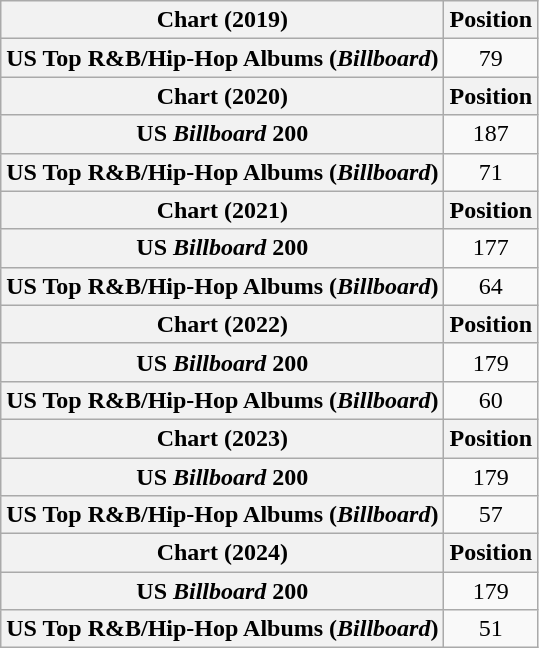<table class="wikitable plainrowheaders" style="text-align:center">
<tr>
<th scope="col">Chart (2019)</th>
<th scope="col">Position</th>
</tr>
<tr>
<th scope="row">US Top R&B/Hip-Hop Albums (<em>Billboard</em>)</th>
<td>79</td>
</tr>
<tr>
<th scope="col">Chart (2020)</th>
<th scope="col">Position</th>
</tr>
<tr>
<th scope="row">US <em>Billboard</em> 200</th>
<td>187</td>
</tr>
<tr>
<th scope="row">US Top R&B/Hip-Hop Albums (<em>Billboard</em>)</th>
<td>71</td>
</tr>
<tr>
<th scope="col">Chart (2021)</th>
<th scope="col">Position</th>
</tr>
<tr>
<th scope="row">US <em>Billboard</em> 200</th>
<td>177</td>
</tr>
<tr>
<th scope="row">US Top R&B/Hip-Hop Albums (<em>Billboard</em>)</th>
<td>64</td>
</tr>
<tr>
<th scope="col">Chart (2022)</th>
<th scope="col">Position</th>
</tr>
<tr>
<th scope="row">US <em>Billboard</em> 200</th>
<td>179</td>
</tr>
<tr>
<th scope="row">US Top R&B/Hip-Hop Albums (<em>Billboard</em>)</th>
<td>60</td>
</tr>
<tr>
<th scope="col">Chart (2023)</th>
<th scope="col">Position</th>
</tr>
<tr>
<th scope="row">US <em>Billboard</em> 200</th>
<td>179</td>
</tr>
<tr>
<th scope="row">US Top R&B/Hip-Hop Albums (<em>Billboard</em>)</th>
<td>57</td>
</tr>
<tr>
<th scope="col">Chart (2024)</th>
<th scope="col">Position</th>
</tr>
<tr>
<th scope="row">US <em>Billboard</em> 200</th>
<td>179</td>
</tr>
<tr>
<th scope="row">US Top R&B/Hip-Hop Albums (<em>Billboard</em>)</th>
<td>51</td>
</tr>
</table>
